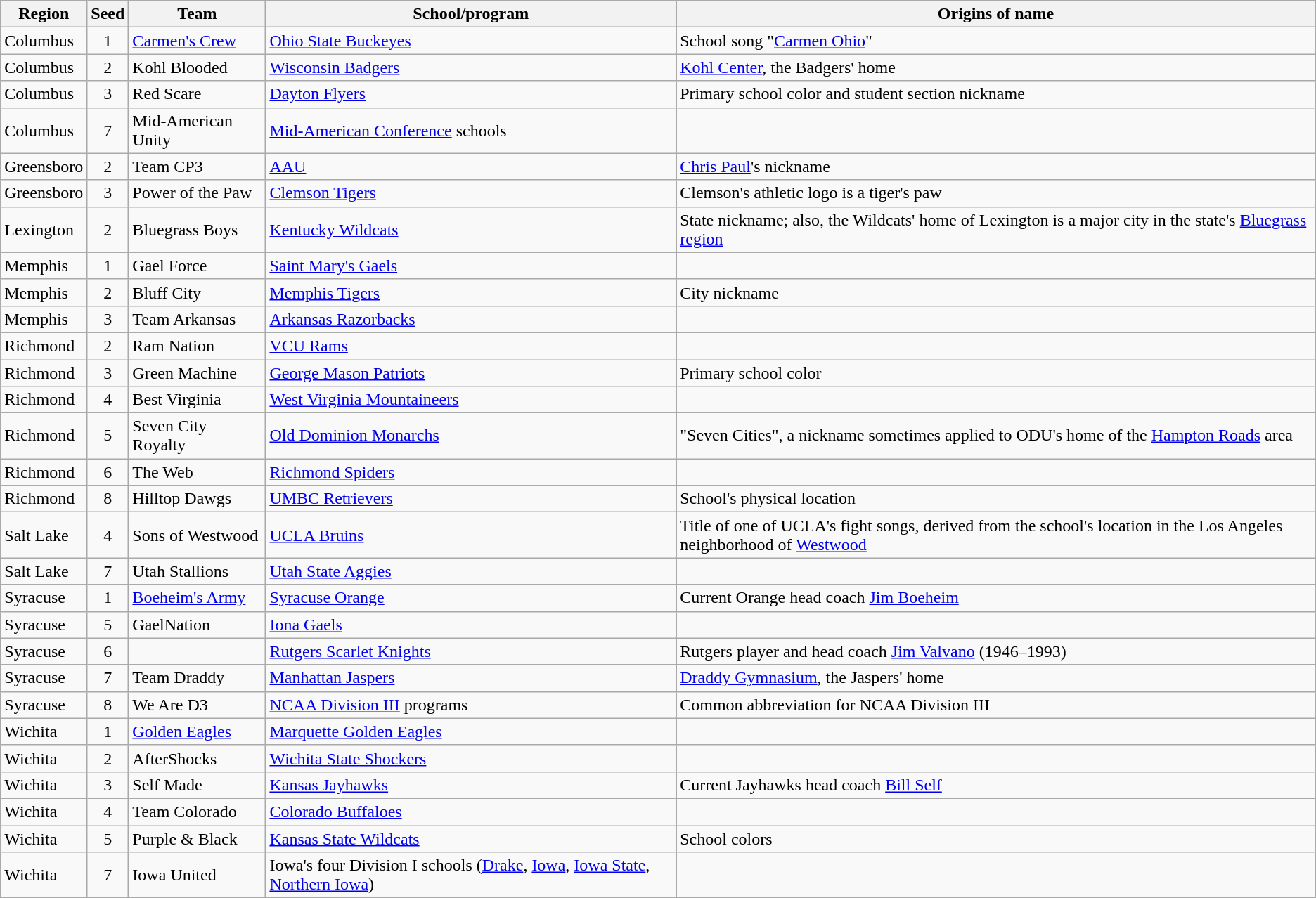<table class="wikitable">
<tr>
<th>Region</th>
<th>Seed</th>
<th>Team</th>
<th>School/program</th>
<th>Origins of name</th>
</tr>
<tr>
<td>Columbus</td>
<td align=center>1</td>
<td><a href='#'>Carmen's Crew</a></td>
<td><a href='#'>Ohio State Buckeyes</a></td>
<td>School song "<a href='#'>Carmen Ohio</a>"</td>
</tr>
<tr>
<td>Columbus</td>
<td align=center>2</td>
<td>Kohl Blooded</td>
<td><a href='#'>Wisconsin Badgers</a></td>
<td><a href='#'>Kohl Center</a>, the Badgers' home</td>
</tr>
<tr>
<td>Columbus</td>
<td align=center>3</td>
<td>Red Scare</td>
<td><a href='#'>Dayton Flyers</a></td>
<td>Primary school color and student section nickname</td>
</tr>
<tr>
<td>Columbus</td>
<td align=center>7</td>
<td>Mid-American Unity</td>
<td><a href='#'>Mid-American Conference</a> schools</td>
<td></td>
</tr>
<tr>
<td>Greensboro</td>
<td align=center>2</td>
<td>Team CP3</td>
<td><a href='#'>AAU</a></td>
<td><a href='#'>Chris Paul</a>'s nickname</td>
</tr>
<tr>
<td>Greensboro</td>
<td align=center>3</td>
<td>Power of the Paw</td>
<td><a href='#'>Clemson Tigers</a></td>
<td>Clemson's athletic logo is a tiger's paw</td>
</tr>
<tr>
<td>Lexington</td>
<td align=center>2</td>
<td>Bluegrass Boys</td>
<td><a href='#'>Kentucky Wildcats</a></td>
<td>State nickname; also, the Wildcats' home of Lexington is a major city in the state's <a href='#'>Bluegrass region</a></td>
</tr>
<tr>
<td>Memphis</td>
<td align=center>1</td>
<td>Gael Force</td>
<td><a href='#'>Saint Mary's Gaels</a></td>
<td></td>
</tr>
<tr>
<td>Memphis</td>
<td align=center>2</td>
<td>Bluff City</td>
<td><a href='#'>Memphis Tigers</a></td>
<td>City nickname</td>
</tr>
<tr>
<td>Memphis</td>
<td align=center>3</td>
<td>Team Arkansas</td>
<td><a href='#'>Arkansas Razorbacks</a></td>
<td></td>
</tr>
<tr>
<td>Richmond</td>
<td align=center>2</td>
<td>Ram Nation</td>
<td><a href='#'>VCU Rams</a></td>
<td></td>
</tr>
<tr>
<td>Richmond</td>
<td align=center>3</td>
<td>Green Machine</td>
<td><a href='#'>George Mason Patriots</a></td>
<td>Primary school color</td>
</tr>
<tr>
<td>Richmond</td>
<td align=center>4</td>
<td>Best Virginia</td>
<td><a href='#'>West Virginia Mountaineers</a></td>
<td></td>
</tr>
<tr>
<td>Richmond</td>
<td align=center>5</td>
<td>Seven City Royalty</td>
<td><a href='#'>Old Dominion Monarchs</a></td>
<td>"Seven Cities", a nickname sometimes applied to ODU's home of the <a href='#'>Hampton Roads</a> area</td>
</tr>
<tr>
<td>Richmond</td>
<td align=center>6</td>
<td>The Web</td>
<td><a href='#'>Richmond Spiders</a></td>
<td></td>
</tr>
<tr>
<td>Richmond</td>
<td align=center>8</td>
<td>Hilltop Dawgs</td>
<td><a href='#'>UMBC Retrievers</a></td>
<td>School's physical location</td>
</tr>
<tr>
<td>Salt Lake</td>
<td align=center>4</td>
<td>Sons of Westwood</td>
<td><a href='#'>UCLA Bruins</a></td>
<td>Title of one of UCLA's fight songs, derived from the school's location in the Los Angeles neighborhood of <a href='#'>Westwood</a></td>
</tr>
<tr>
<td>Salt Lake</td>
<td align=center>7</td>
<td>Utah Stallions</td>
<td><a href='#'>Utah State Aggies</a></td>
<td></td>
</tr>
<tr>
<td>Syracuse</td>
<td style="text-align:center;">1</td>
<td><a href='#'>Boeheim's Army</a></td>
<td><a href='#'>Syracuse Orange</a></td>
<td>Current Orange head coach <a href='#'>Jim Boeheim</a></td>
</tr>
<tr>
<td>Syracuse</td>
<td style="text-align:center;">5</td>
<td>GaelNation</td>
<td><a href='#'>Iona Gaels</a></td>
<td></td>
</tr>
<tr>
<td>Syracuse</td>
<td style="text-align:center;">6</td>
<td></td>
<td><a href='#'>Rutgers Scarlet Knights</a></td>
<td>Rutgers player and head coach <a href='#'>Jim Valvano</a> (1946–1993)</td>
</tr>
<tr>
<td>Syracuse</td>
<td style="text-align:center;">7</td>
<td>Team Draddy</td>
<td><a href='#'>Manhattan Jaspers</a></td>
<td><a href='#'>Draddy Gymnasium</a>, the Jaspers' home</td>
</tr>
<tr>
<td>Syracuse</td>
<td style="text-align:center;">8</td>
<td>We Are D3</td>
<td><a href='#'>NCAA Division III</a> programs</td>
<td>Common abbreviation for NCAA Division III</td>
</tr>
<tr>
<td>Wichita</td>
<td style="text-align:center;">1</td>
<td><a href='#'>Golden Eagles</a></td>
<td><a href='#'>Marquette Golden Eagles</a></td>
<td></td>
</tr>
<tr>
<td>Wichita</td>
<td style="text-align:center;">2</td>
<td>AfterShocks</td>
<td><a href='#'>Wichita State Shockers</a></td>
<td></td>
</tr>
<tr>
<td>Wichita</td>
<td style="text-align:center;">3</td>
<td>Self Made</td>
<td><a href='#'>Kansas Jayhawks</a></td>
<td>Current Jayhawks head coach <a href='#'>Bill Self</a></td>
</tr>
<tr>
<td>Wichita</td>
<td style="text-align:center;">4</td>
<td>Team Colorado</td>
<td><a href='#'>Colorado Buffaloes</a></td>
<td></td>
</tr>
<tr>
<td>Wichita</td>
<td style="text-align:center;">5</td>
<td>Purple & Black</td>
<td><a href='#'>Kansas State Wildcats</a></td>
<td>School colors</td>
</tr>
<tr>
<td>Wichita</td>
<td style="text-align:center;">7</td>
<td>Iowa United</td>
<td>Iowa's four Division I schools (<a href='#'>Drake</a>, <a href='#'>Iowa</a>, <a href='#'>Iowa State</a>, <a href='#'>Northern Iowa</a>)</td>
<td></td>
</tr>
</table>
